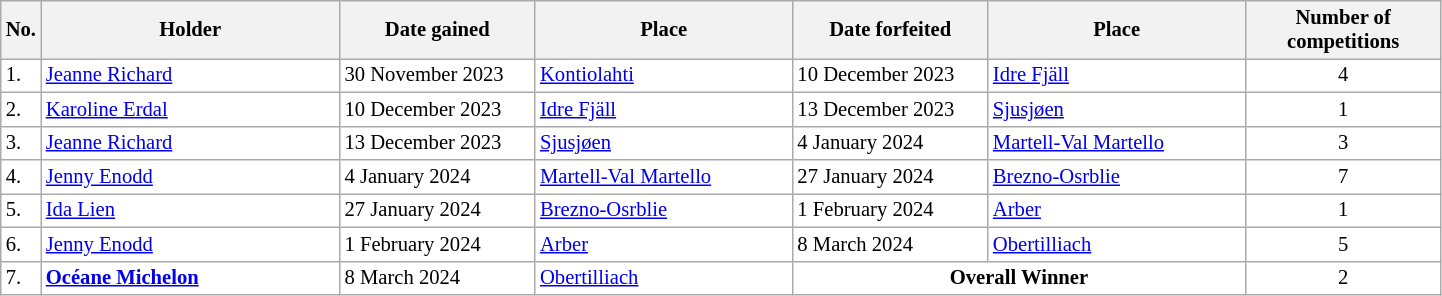<table class="wikitable plainrowheaders" style="background:#fff; font-size:86%; line-height:16px; border:grey solid 1px; border-collapse:collapse;">
<tr>
<th style="width:1em;">No.</th>
<th style="width:14em;">Holder</th>
<th style="width:9em;">Date gained</th>
<th style="width:12em;">Place</th>
<th style="width:9em;">Date forfeited</th>
<th style="width:12em;">Place</th>
<th style="width:9em;">Number of competitions</th>
</tr>
<tr>
<td>1.</td>
<td> <a href='#'>Jeanne Richard</a></td>
<td>30 November 2023</td>
<td> <a href='#'>Kontiolahti</a></td>
<td>10 December 2023</td>
<td> <a href='#'>Idre Fjäll</a></td>
<td align=center>4</td>
</tr>
<tr>
<td>2.</td>
<td> <a href='#'>Karoline Erdal</a></td>
<td>10 December 2023</td>
<td> <a href='#'>Idre Fjäll</a></td>
<td>13 December 2023</td>
<td> <a href='#'>Sjusjøen</a></td>
<td align=center>1</td>
</tr>
<tr>
<td>3.</td>
<td> <a href='#'>Jeanne Richard</a></td>
<td>13 December 2023</td>
<td> <a href='#'>Sjusjøen</a></td>
<td>4 January 2024</td>
<td> <a href='#'>Martell-Val Martello</a></td>
<td align=center>3</td>
</tr>
<tr>
<td>4.</td>
<td> <a href='#'>Jenny Enodd</a></td>
<td>4 January 2024</td>
<td> <a href='#'>Martell-Val Martello</a></td>
<td>27 January 2024</td>
<td> <a href='#'>Brezno-Osrblie</a></td>
<td align=center>7</td>
</tr>
<tr>
<td>5.</td>
<td> <a href='#'>Ida Lien</a></td>
<td>27 January 2024</td>
<td> <a href='#'>Brezno-Osrblie</a></td>
<td>1 February 2024</td>
<td> <a href='#'>Arber</a></td>
<td align=center>1</td>
</tr>
<tr>
<td>6.</td>
<td> <a href='#'>Jenny Enodd</a></td>
<td>1 February 2024</td>
<td> <a href='#'>Arber</a></td>
<td>8 March 2024</td>
<td> <a href='#'>Obertilliach</a></td>
<td align=center>5</td>
</tr>
<tr>
<td>7.</td>
<td> <strong><a href='#'>Océane Michelon</a></strong></td>
<td>8 March 2024</td>
<td> <a href='#'>Obertilliach</a></td>
<td align=center colspan=2><strong>Overall Winner</strong></td>
<td align=center>2</td>
</tr>
</table>
